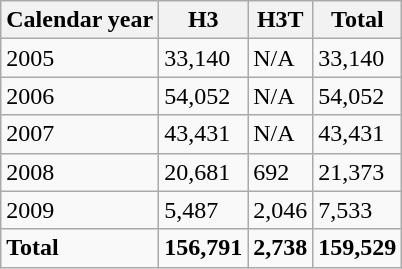<table class="wikitable">
<tr>
<th>Calendar year</th>
<th>H3</th>
<th>H3T</th>
<th>Total</th>
</tr>
<tr>
<td>2005</td>
<td>33,140</td>
<td>N/A</td>
<td>33,140</td>
</tr>
<tr>
<td>2006</td>
<td>54,052</td>
<td>N/A</td>
<td>54,052</td>
</tr>
<tr>
<td>2007</td>
<td>43,431</td>
<td>N/A</td>
<td>43,431</td>
</tr>
<tr>
<td>2008</td>
<td>20,681</td>
<td>692</td>
<td>21,373</td>
</tr>
<tr>
<td>2009</td>
<td>5,487</td>
<td>2,046</td>
<td>7,533</td>
</tr>
<tr>
<td><strong>Total</strong></td>
<td><strong>156,791</strong></td>
<td><strong>2,738</strong></td>
<td><strong>159,529</strong></td>
</tr>
</table>
